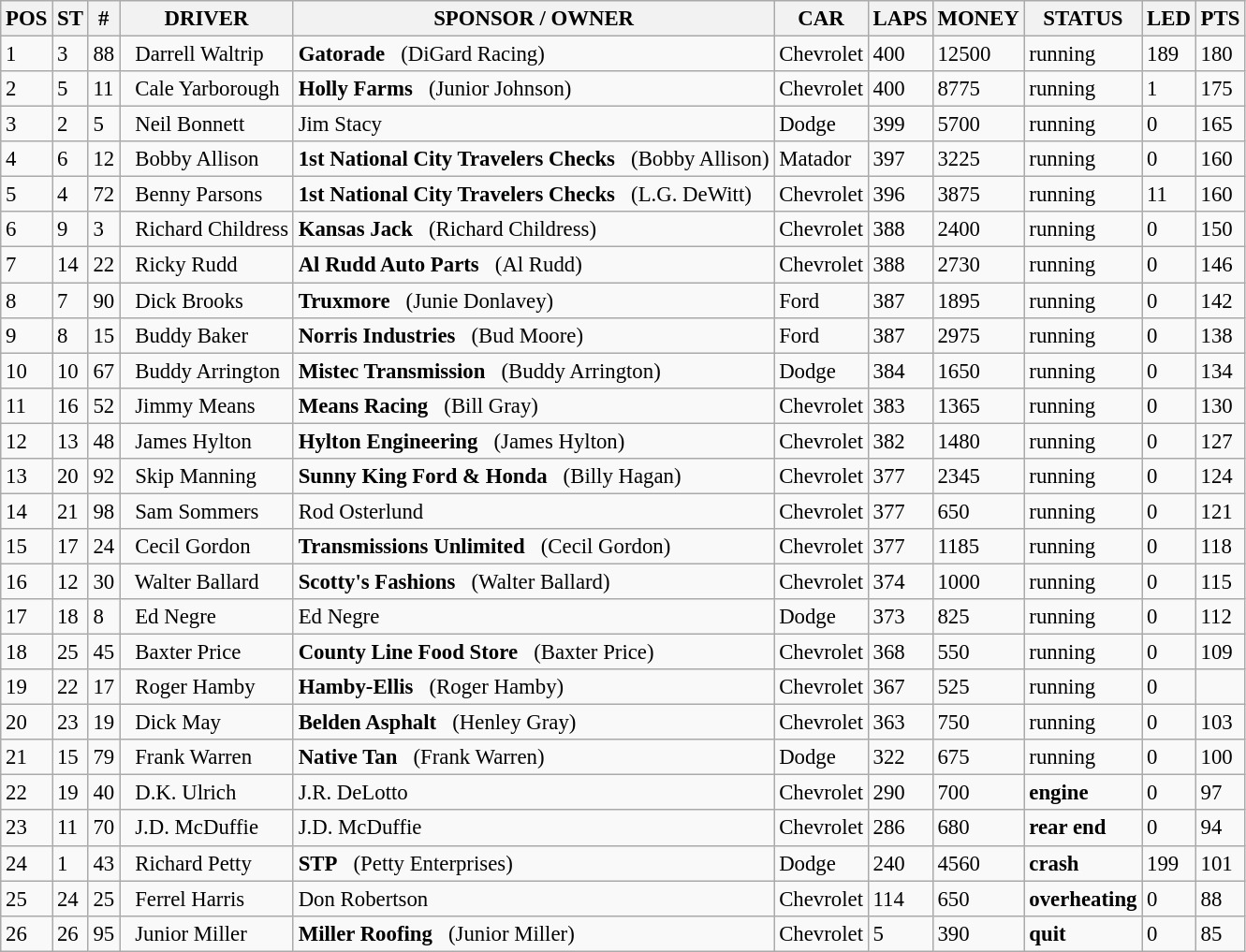<table class="sortable wikitable" style="font-size:95%">
<tr>
<th>POS</th>
<th>ST</th>
<th>#</th>
<th>DRIVER</th>
<th>SPONSOR / OWNER</th>
<th>CAR</th>
<th>LAPS</th>
<th>MONEY</th>
<th>STATUS</th>
<th>LED</th>
<th>PTS</th>
</tr>
<tr>
<td>1</td>
<td>3</td>
<td>88</td>
<td>  Darrell Waltrip</td>
<td><strong>Gatorade</strong>   (DiGard Racing)</td>
<td>Chevrolet</td>
<td>400</td>
<td>12500</td>
<td>running</td>
<td>189</td>
<td>180</td>
</tr>
<tr>
<td>2</td>
<td>5</td>
<td>11</td>
<td>  Cale Yarborough</td>
<td><strong>Holly Farms</strong>   (Junior Johnson)</td>
<td>Chevrolet</td>
<td>400</td>
<td>8775</td>
<td>running</td>
<td>1</td>
<td>175</td>
</tr>
<tr>
<td>3</td>
<td>2</td>
<td>5</td>
<td>  Neil Bonnett</td>
<td>Jim Stacy</td>
<td>Dodge</td>
<td>399</td>
<td>5700</td>
<td>running</td>
<td>0</td>
<td>165</td>
</tr>
<tr>
<td>4</td>
<td>6</td>
<td>12</td>
<td>  Bobby Allison</td>
<td><strong>1st National City Travelers Checks</strong>   (Bobby Allison)</td>
<td>Matador</td>
<td>397</td>
<td>3225</td>
<td>running</td>
<td>0</td>
<td>160</td>
</tr>
<tr>
<td>5</td>
<td>4</td>
<td>72</td>
<td>  Benny Parsons</td>
<td><strong>1st National City Travelers Checks</strong>   (L.G. DeWitt)</td>
<td>Chevrolet</td>
<td>396</td>
<td>3875</td>
<td>running</td>
<td>11</td>
<td>160</td>
</tr>
<tr>
<td>6</td>
<td>9</td>
<td>3</td>
<td>  Richard Childress</td>
<td><strong>Kansas Jack</strong>   (Richard Childress)</td>
<td>Chevrolet</td>
<td>388</td>
<td>2400</td>
<td>running</td>
<td>0</td>
<td>150</td>
</tr>
<tr>
<td>7</td>
<td>14</td>
<td>22</td>
<td>  Ricky Rudd</td>
<td><strong>Al Rudd Auto Parts</strong>   (Al Rudd)</td>
<td>Chevrolet</td>
<td>388</td>
<td>2730</td>
<td>running</td>
<td>0</td>
<td>146</td>
</tr>
<tr>
<td>8</td>
<td>7</td>
<td>90</td>
<td>  Dick Brooks</td>
<td><strong>Truxmore</strong>   (Junie Donlavey)</td>
<td>Ford</td>
<td>387</td>
<td>1895</td>
<td>running</td>
<td>0</td>
<td>142</td>
</tr>
<tr>
<td>9</td>
<td>8</td>
<td>15</td>
<td>  Buddy Baker</td>
<td><strong>Norris Industries</strong>   (Bud Moore)</td>
<td>Ford</td>
<td>387</td>
<td>2975</td>
<td>running</td>
<td>0</td>
<td>138</td>
</tr>
<tr>
<td>10</td>
<td>10</td>
<td>67</td>
<td>  Buddy Arrington</td>
<td><strong>Mistec Transmission</strong>   (Buddy Arrington)</td>
<td>Dodge</td>
<td>384</td>
<td>1650</td>
<td>running</td>
<td>0</td>
<td>134</td>
</tr>
<tr>
<td>11</td>
<td>16</td>
<td>52</td>
<td>  Jimmy Means</td>
<td><strong>Means Racing</strong>   (Bill Gray)</td>
<td>Chevrolet</td>
<td>383</td>
<td>1365</td>
<td>running</td>
<td>0</td>
<td>130</td>
</tr>
<tr>
<td>12</td>
<td>13</td>
<td>48</td>
<td>  James Hylton</td>
<td><strong>Hylton Engineering</strong>   (James Hylton)</td>
<td>Chevrolet</td>
<td>382</td>
<td>1480</td>
<td>running</td>
<td>0</td>
<td>127</td>
</tr>
<tr>
<td>13</td>
<td>20</td>
<td>92</td>
<td>  Skip Manning</td>
<td><strong>Sunny King Ford & Honda</strong>   (Billy Hagan)</td>
<td>Chevrolet</td>
<td>377</td>
<td>2345</td>
<td>running</td>
<td>0</td>
<td>124</td>
</tr>
<tr>
<td>14</td>
<td>21</td>
<td>98</td>
<td>  Sam Sommers</td>
<td>Rod Osterlund</td>
<td>Chevrolet</td>
<td>377</td>
<td>650</td>
<td>running</td>
<td>0</td>
<td>121</td>
</tr>
<tr>
<td>15</td>
<td>17</td>
<td>24</td>
<td>  Cecil Gordon</td>
<td><strong>Transmissions Unlimited</strong>   (Cecil Gordon)</td>
<td>Chevrolet</td>
<td>377</td>
<td>1185</td>
<td>running</td>
<td>0</td>
<td>118</td>
</tr>
<tr>
<td>16</td>
<td>12</td>
<td>30</td>
<td>  Walter Ballard</td>
<td><strong>Scotty's Fashions</strong>   (Walter Ballard)</td>
<td>Chevrolet</td>
<td>374</td>
<td>1000</td>
<td>running</td>
<td>0</td>
<td>115</td>
</tr>
<tr>
<td>17</td>
<td>18</td>
<td>8</td>
<td>  Ed Negre</td>
<td>Ed Negre</td>
<td>Dodge</td>
<td>373</td>
<td>825</td>
<td>running</td>
<td>0</td>
<td>112</td>
</tr>
<tr>
<td>18</td>
<td>25</td>
<td>45</td>
<td>  Baxter Price</td>
<td><strong>County Line Food Store</strong>   (Baxter Price)</td>
<td>Chevrolet</td>
<td>368</td>
<td>550</td>
<td>running</td>
<td>0</td>
<td>109</td>
</tr>
<tr>
<td>19</td>
<td>22</td>
<td>17</td>
<td>  Roger Hamby</td>
<td><strong>Hamby-Ellis</strong>   (Roger Hamby)</td>
<td>Chevrolet</td>
<td>367</td>
<td>525</td>
<td>running</td>
<td>0</td>
<td></td>
</tr>
<tr>
<td>20</td>
<td>23</td>
<td>19</td>
<td>  Dick May</td>
<td><strong>Belden Asphalt</strong>   (Henley Gray)</td>
<td>Chevrolet</td>
<td>363</td>
<td>750</td>
<td>running</td>
<td>0</td>
<td>103</td>
</tr>
<tr>
<td>21</td>
<td>15</td>
<td>79</td>
<td>  Frank Warren</td>
<td><strong>Native Tan</strong>   (Frank Warren)</td>
<td>Dodge</td>
<td>322</td>
<td>675</td>
<td>running</td>
<td>0</td>
<td>100</td>
</tr>
<tr>
<td>22</td>
<td>19</td>
<td>40</td>
<td>  D.K. Ulrich</td>
<td>J.R. DeLotto</td>
<td>Chevrolet</td>
<td>290</td>
<td>700</td>
<td><strong>engine</strong></td>
<td>0</td>
<td>97</td>
</tr>
<tr>
<td>23</td>
<td>11</td>
<td>70</td>
<td>  J.D. McDuffie</td>
<td>J.D. McDuffie</td>
<td>Chevrolet</td>
<td>286</td>
<td>680</td>
<td><strong>rear end</strong></td>
<td>0</td>
<td>94</td>
</tr>
<tr>
<td>24</td>
<td>1</td>
<td>43</td>
<td>  Richard Petty</td>
<td><strong>STP</strong>   (Petty Enterprises)</td>
<td>Dodge</td>
<td>240</td>
<td>4560</td>
<td><strong>crash</strong></td>
<td>199</td>
<td>101</td>
</tr>
<tr>
<td>25</td>
<td>24</td>
<td>25</td>
<td>  Ferrel Harris</td>
<td>Don Robertson</td>
<td>Chevrolet</td>
<td>114</td>
<td>650</td>
<td><strong>overheating</strong></td>
<td>0</td>
<td>88</td>
</tr>
<tr>
<td>26</td>
<td>26</td>
<td>95</td>
<td>  Junior Miller</td>
<td><strong>Miller Roofing</strong>   (Junior Miller)</td>
<td>Chevrolet</td>
<td>5</td>
<td>390</td>
<td><strong>quit</strong></td>
<td>0</td>
<td>85</td>
</tr>
</table>
